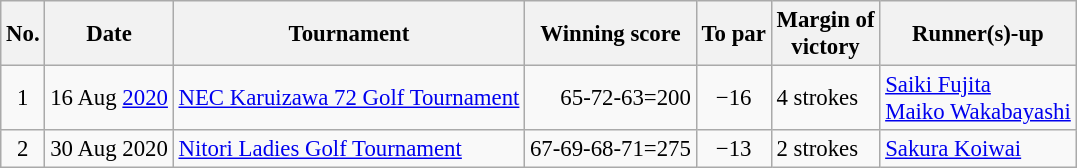<table class="wikitable" style="font-size:95%;">
<tr>
<th>No.</th>
<th>Date</th>
<th>Tournament</th>
<th>Winning score</th>
<th>To par</th>
<th>Margin of<br>victory</th>
<th>Runner(s)-up</th>
</tr>
<tr>
<td align=center>1</td>
<td align=right>16 Aug <a href='#'>2020</a></td>
<td><a href='#'>NEC Karuizawa 72 Golf Tournament</a></td>
<td align=right>65-72-63=200</td>
<td align=center>−16</td>
<td>4 strokes</td>
<td> <a href='#'>Saiki Fujita</a><br> <a href='#'>Maiko Wakabayashi</a></td>
</tr>
<tr>
<td align=center>2</td>
<td align=right>30 Aug 2020</td>
<td><a href='#'>Nitori Ladies Golf Tournament</a></td>
<td align=right>67-69-68-71=275</td>
<td align=center>−13</td>
<td>2 strokes</td>
<td> <a href='#'>Sakura Koiwai</a></td>
</tr>
</table>
